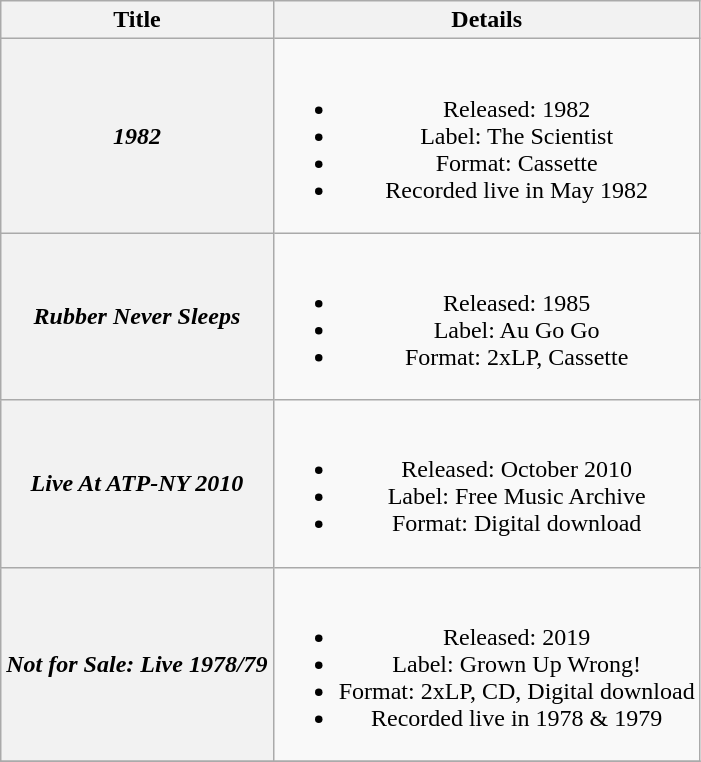<table class="wikitable plainrowheaders" style="text-align:center;" border="1">
<tr>
<th>Title</th>
<th>Details</th>
</tr>
<tr>
<th scope="row"><em>1982</em></th>
<td><br><ul><li>Released: 1982</li><li>Label: The Scientist</li><li>Format: Cassette</li><li>Recorded live in May 1982</li></ul></td>
</tr>
<tr>
<th scope="row"><em>Rubber Never Sleeps</em></th>
<td><br><ul><li>Released: 1985</li><li>Label: Au Go Go</li><li>Format: 2xLP, Cassette</li></ul></td>
</tr>
<tr>
<th scope="row"><em>Live At ATP-NY 2010</em></th>
<td><br><ul><li>Released: October 2010</li><li>Label: Free Music Archive</li><li>Format: Digital download</li></ul></td>
</tr>
<tr>
<th scope="row"><em> Not for Sale: Live 1978/79</em></th>
<td><br><ul><li>Released: 2019</li><li>Label: Grown Up Wrong!</li><li>Format: 2xLP, CD, Digital download</li><li>Recorded live in 1978 & 1979</li></ul></td>
</tr>
<tr>
</tr>
</table>
